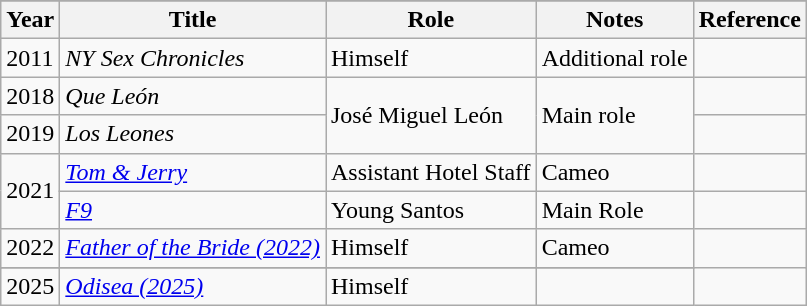<table class="wikitable">
<tr style="background: #ececec">
</tr>
<tr>
<th>Year</th>
<th>Title</th>
<th>Role</th>
<th>Notes</th>
<th>Reference</th>
</tr>
<tr>
<td>2011</td>
<td><em>NY Sex Chronicles</em></td>
<td>Himself</td>
<td>Additional role</td>
<td></td>
</tr>
<tr>
<td>2018</td>
<td><em>Que León</em></td>
<td rowspan="2">José Miguel León</td>
<td rowspan="2">Main role</td>
<td></td>
</tr>
<tr>
<td>2019</td>
<td><em>Los Leones</em></td>
<td></td>
</tr>
<tr>
<td rowspan="2">2021</td>
<td><em> <a href='#'>Tom & Jerry</a> </em></td>
<td>Assistant Hotel Staff</td>
<td>Cameo</td>
<td></td>
</tr>
<tr>
<td><em><a href='#'>F9</a></em></td>
<td>Young Santos</td>
<td>Main Role</td>
<td></td>
</tr>
<tr>
<td>2022</td>
<td><em> <a href='#'>Father of the Bride (2022)</a> </em></td>
<td>Himself</td>
<td>Cameo</td>
<td></td>
</tr>
<tr>
</tr>
<tr>
<td>2025</td>
<td><em> <a href='#'>Odisea (2025)</a></em></td>
<td>Himself</td>
<td></td>
</tr>
</table>
